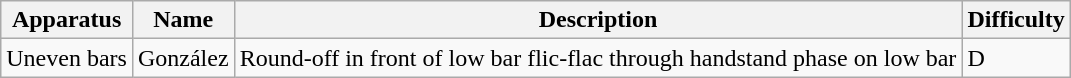<table class="wikitable">
<tr>
<th>Apparatus</th>
<th>Name</th>
<th>Description</th>
<th>Difficulty</th>
</tr>
<tr>
<td>Uneven bars</td>
<td>González</td>
<td>Round-off in front of low bar flic-flac through handstand phase on low bar</td>
<td>D</td>
</tr>
</table>
